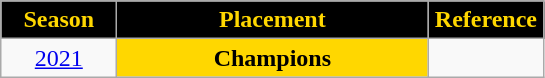<table class="wikitable">
<tr>
<th width=70px  style="background: #000000; color: gold; text-align: center"><strong>Season</strong></th>
<th width=200px style="background: #000000; color: gold; text-align: center"><strong>Placement</strong></th>
<th width=70px style="background: #000000; color: gold; text-align: center"><strong>Reference</strong></th>
</tr>
<tr align=center>
<td><a href='#'>2021</a></td>
<td style="background:gold;"><strong>Champions</strong></td>
<td></td>
</tr>
</table>
